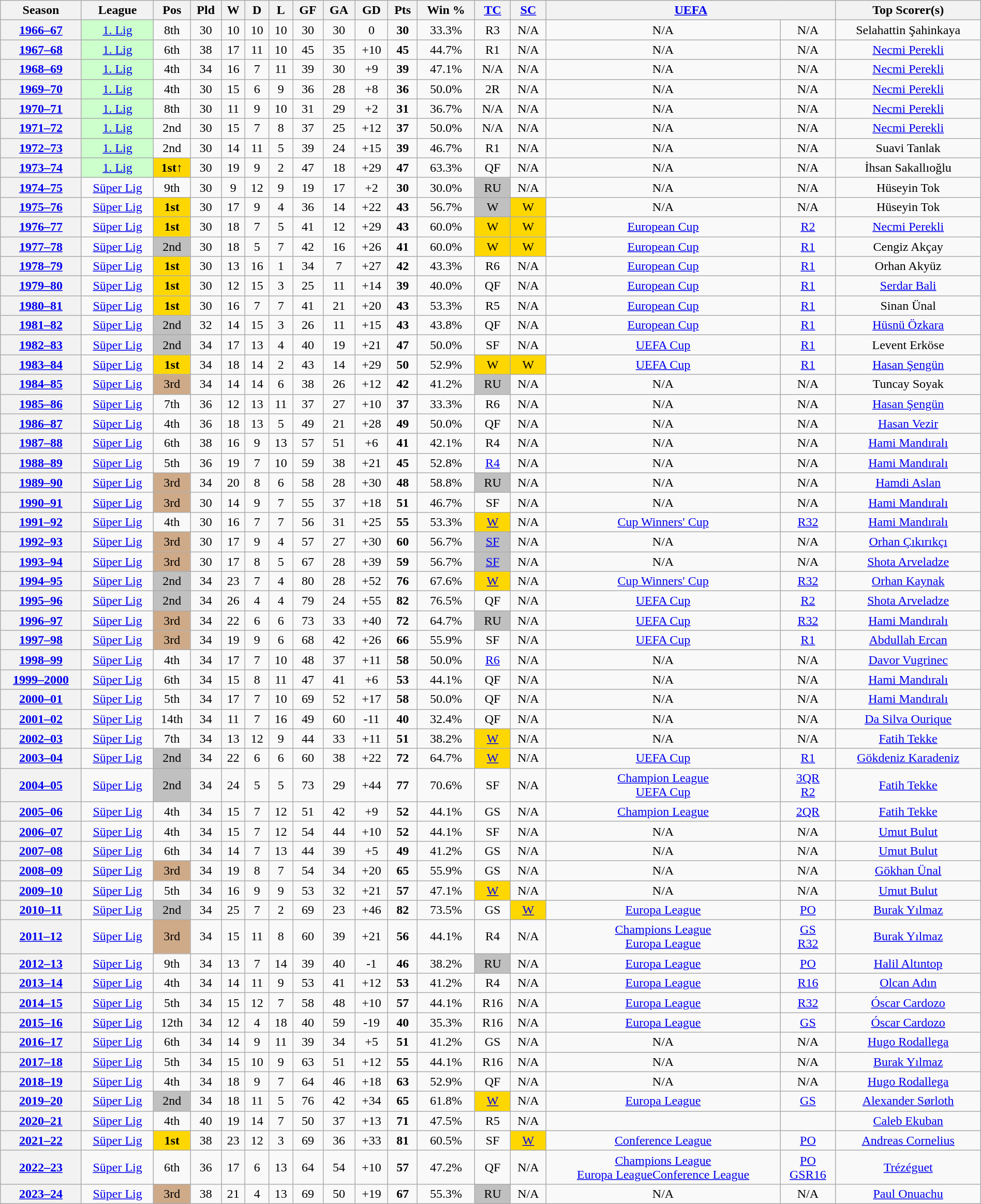<table class="wikitable collapsible collapsed" "wikitable" style="text-align:center; font-size:100%; width:100%">
<tr>
<th>Season</th>
<th>League</th>
<th>Pos</th>
<th>Pld</th>
<th>W</th>
<th>D</th>
<th>L</th>
<th>GF</th>
<th>GA</th>
<th>GD</th>
<th>Pts</th>
<th>Win %</th>
<th><a href='#'>TC</a></th>
<th><a href='#'>SC</a></th>
<th colspan="2"><a href='#'>UEFA</a></th>
<th>Top Scorer(s)</th>
</tr>
<tr>
<th scope=row><a href='#'>1966–67</a></th>
<td style="background:#cfc;"><a href='#'>1. Lig</a></td>
<td>8th</td>
<td>30</td>
<td>10</td>
<td>10</td>
<td>10</td>
<td>30</td>
<td>30</td>
<td>0</td>
<td><strong>30</strong></td>
<td>33.3%</td>
<td>R3</td>
<td>N/A</td>
<td>N/A</td>
<td>N/A</td>
<td>Selahattin Şahinkaya</td>
</tr>
<tr>
<th scope=row><a href='#'>1967–68</a></th>
<td style="background:#cfc;"><a href='#'>1. Lig</a></td>
<td>6th</td>
<td>38</td>
<td>17</td>
<td>11</td>
<td>10</td>
<td>45</td>
<td>35</td>
<td>+10</td>
<td><strong>45</strong></td>
<td>44.7%</td>
<td>R1</td>
<td>N/A</td>
<td>N/A</td>
<td>N/A</td>
<td><a href='#'>Necmi Perekli</a></td>
</tr>
<tr>
<th scope=row><a href='#'>1968–69</a></th>
<td style="background:#cfc;"><a href='#'>1. Lig</a></td>
<td>4th</td>
<td>34</td>
<td>16</td>
<td>7</td>
<td>11</td>
<td>39</td>
<td>30</td>
<td>+9</td>
<td><strong>39</strong></td>
<td>47.1%</td>
<td>N/A</td>
<td>N/A</td>
<td>N/A</td>
<td>N/A</td>
<td><a href='#'>Necmi Perekli</a></td>
</tr>
<tr>
<th scope=row><a href='#'>1969–70</a></th>
<td style="background:#cfc;"><a href='#'>1. Lig</a></td>
<td>4th</td>
<td>30</td>
<td>15</td>
<td>6</td>
<td>9</td>
<td>36</td>
<td>28</td>
<td>+8</td>
<td><strong>36</strong></td>
<td>50.0%</td>
<td>2R</td>
<td>N/A</td>
<td>N/A</td>
<td>N/A</td>
<td><a href='#'>Necmi Perekli</a></td>
</tr>
<tr>
<th scope=row><a href='#'>1970–71</a></th>
<td style="background:#cfc;"><a href='#'>1. Lig</a></td>
<td>8th</td>
<td>30</td>
<td>11</td>
<td>9</td>
<td>10</td>
<td>31</td>
<td>29</td>
<td>+2</td>
<td><strong>31</strong></td>
<td>36.7%</td>
<td>N/A</td>
<td>N/A</td>
<td>N/A</td>
<td>N/A</td>
<td><a href='#'>Necmi Perekli</a></td>
</tr>
<tr>
<th scope=row><a href='#'>1971–72</a></th>
<td style="background:#cfc;"><a href='#'>1. Lig</a></td>
<td>2nd</td>
<td>30</td>
<td>15</td>
<td>7</td>
<td>8</td>
<td>37</td>
<td>25</td>
<td>+12</td>
<td><strong>37</strong></td>
<td>50.0%</td>
<td>N/A</td>
<td>N/A</td>
<td>N/A</td>
<td>N/A</td>
<td><a href='#'>Necmi Perekli</a></td>
</tr>
<tr>
<th scope=row><a href='#'>1972–73</a></th>
<td style="background:#cfc;"><a href='#'>1. Lig</a></td>
<td>2nd</td>
<td>30</td>
<td>14</td>
<td>11</td>
<td>5</td>
<td>39</td>
<td>24</td>
<td>+15</td>
<td><strong>39</strong></td>
<td>46.7%</td>
<td>R1</td>
<td>N/A</td>
<td>N/A</td>
<td>N/A</td>
<td>Suavi Tanlak</td>
</tr>
<tr>
<th scope=row><a href='#'>1973–74</a></th>
<td style="background:#cfc;"><a href='#'>1. Lig</a></td>
<td style="background:gold"><strong>1st↑</strong></td>
<td>30</td>
<td>19</td>
<td>9</td>
<td>2</td>
<td>47</td>
<td>18</td>
<td>+29</td>
<td><strong>47</strong></td>
<td>63.3%</td>
<td>QF</td>
<td>N/A</td>
<td>N/A</td>
<td>N/A</td>
<td>İhsan Sakallıoğlu</td>
</tr>
<tr>
<th scope=row><a href='#'>1974–75</a></th>
<td><a href='#'>Süper Lig</a></td>
<td>9th</td>
<td>30</td>
<td>9</td>
<td>12</td>
<td>9</td>
<td>19</td>
<td>17</td>
<td>+2</td>
<td><strong>30</strong></td>
<td>30.0%</td>
<td style="background:silver">RU</td>
<td>N/A</td>
<td>N/A</td>
<td>N/A</td>
<td>Hüseyin Tok</td>
</tr>
<tr>
<th scope=row><a href='#'>1975–76</a></th>
<td><a href='#'>Süper Lig</a></td>
<td style="background:gold"><strong>1st</strong></td>
<td>30</td>
<td>17</td>
<td>9</td>
<td>4</td>
<td>36</td>
<td>14</td>
<td>+22</td>
<td><strong>43</strong></td>
<td>56.7%</td>
<td style="background:silver">W</td>
<td style="background:gold">W</td>
<td>N/A</td>
<td>N/A</td>
<td>Hüseyin Tok</td>
</tr>
<tr>
<th scope=row><a href='#'>1976–77</a></th>
<td><a href='#'>Süper Lig</a></td>
<td style="background:gold"><strong>1st</strong></td>
<td>30</td>
<td>18</td>
<td>7</td>
<td>5</td>
<td>41</td>
<td>12</td>
<td>+29</td>
<td><strong>43</strong></td>
<td>60.0%</td>
<td style="background:gold">W</td>
<td style="background:gold">W</td>
<td><a href='#'>European Cup</a></td>
<td><a href='#'>R2</a></td>
<td><a href='#'>Necmi Perekli</a></td>
</tr>
<tr>
<th scope=row><a href='#'>1977–78</a></th>
<td><a href='#'>Süper Lig</a></td>
<td style="background:silver">2nd</td>
<td>30</td>
<td>18</td>
<td>5</td>
<td>7</td>
<td>42</td>
<td>16</td>
<td>+26</td>
<td><strong>41</strong></td>
<td>60.0%</td>
<td style="background:gold">W</td>
<td style="background:gold">W</td>
<td><a href='#'>European Cup</a></td>
<td><a href='#'>R1</a></td>
<td>Cengiz Akçay</td>
</tr>
<tr>
<th scope=row><a href='#'>1978–79</a></th>
<td><a href='#'>Süper Lig</a></td>
<td style="background:gold"><strong>1st</strong></td>
<td>30</td>
<td>13</td>
<td>16</td>
<td>1</td>
<td>34</td>
<td>7</td>
<td>+27</td>
<td><strong>42</strong></td>
<td>43.3%</td>
<td>R6</td>
<td>N/A</td>
<td><a href='#'>European Cup</a></td>
<td><a href='#'>R1</a></td>
<td>Orhan Akyüz</td>
</tr>
<tr>
<th scope=row><a href='#'>1979–80</a></th>
<td><a href='#'>Süper Lig</a></td>
<td style="background:gold"><strong>1st</strong></td>
<td>30</td>
<td>12</td>
<td>15</td>
<td>3</td>
<td>25</td>
<td>11</td>
<td>+14</td>
<td><strong>39</strong></td>
<td>40.0%</td>
<td>QF</td>
<td>N/A</td>
<td><a href='#'>European Cup</a></td>
<td><a href='#'>R1</a></td>
<td><a href='#'>Serdar Bali</a></td>
</tr>
<tr>
<th scope=row><a href='#'>1980–81</a></th>
<td><a href='#'>Süper Lig</a></td>
<td style="background:gold"><strong>1st</strong></td>
<td>30</td>
<td>16</td>
<td>7</td>
<td>7</td>
<td>41</td>
<td>21</td>
<td>+20</td>
<td><strong>43</strong></td>
<td>53.3%</td>
<td>R5</td>
<td>N/A</td>
<td><a href='#'>European Cup</a></td>
<td><a href='#'>R1</a></td>
<td>Sinan Ünal</td>
</tr>
<tr>
<th scope=row><a href='#'>1981–82</a></th>
<td><a href='#'>Süper Lig</a></td>
<td style="background:silver">2nd</td>
<td>32</td>
<td>14</td>
<td>15</td>
<td>3</td>
<td>26</td>
<td>11</td>
<td>+15</td>
<td><strong>43</strong></td>
<td>43.8%</td>
<td>QF</td>
<td>N/A</td>
<td><a href='#'>European Cup</a></td>
<td><a href='#'>R1</a></td>
<td><a href='#'>Hüsnü Özkara</a></td>
</tr>
<tr>
<th scope=row><a href='#'>1982–83</a></th>
<td><a href='#'>Süper Lig</a></td>
<td style="background:silver">2nd</td>
<td>34</td>
<td>17</td>
<td>13</td>
<td>4</td>
<td>40</td>
<td>19</td>
<td>+21</td>
<td><strong>47</strong></td>
<td>50.0%</td>
<td>SF</td>
<td>N/A</td>
<td><a href='#'>UEFA Cup</a></td>
<td><a href='#'>R1</a></td>
<td>Levent Erköse</td>
</tr>
<tr>
<th scope=row><a href='#'>1983–84</a></th>
<td><a href='#'>Süper Lig</a></td>
<td style="background:gold"><strong>1st</strong></td>
<td>34</td>
<td>18</td>
<td>14</td>
<td>2</td>
<td>43</td>
<td>14</td>
<td>+29</td>
<td><strong>50</strong></td>
<td>52.9%</td>
<td style="background:gold">W</td>
<td style="background:gold">W</td>
<td><a href='#'>UEFA Cup</a></td>
<td><a href='#'>R1</a></td>
<td><a href='#'>Hasan Şengün</a></td>
</tr>
<tr>
<th scope=row><a href='#'>1984–85</a></th>
<td><a href='#'>Süper Lig</a></td>
<td style="background:#CFAA88">3rd</td>
<td>34</td>
<td>14</td>
<td>14</td>
<td>6</td>
<td>38</td>
<td>26</td>
<td>+12</td>
<td><strong>42</strong></td>
<td>41.2%</td>
<td style="background:silver">RU</td>
<td>N/A</td>
<td>N/A</td>
<td>N/A</td>
<td>Tuncay Soyak</td>
</tr>
<tr>
<th scope=row><a href='#'>1985–86</a></th>
<td><a href='#'>Süper Lig</a></td>
<td>7th</td>
<td>36</td>
<td>12</td>
<td>13</td>
<td>11</td>
<td>37</td>
<td>27</td>
<td>+10</td>
<td><strong>37</strong></td>
<td>33.3%</td>
<td>R6</td>
<td>N/A</td>
<td>N/A</td>
<td>N/A</td>
<td><a href='#'>Hasan Şengün</a></td>
</tr>
<tr>
<th scope=row><a href='#'>1986–87</a></th>
<td><a href='#'>Süper Lig</a></td>
<td>4th</td>
<td>36</td>
<td>18</td>
<td>13</td>
<td>5</td>
<td>49</td>
<td>21</td>
<td>+28</td>
<td><strong>49</strong></td>
<td>50.0%</td>
<td>QF</td>
<td>N/A</td>
<td>N/A</td>
<td>N/A</td>
<td><a href='#'>Hasan Vezir</a></td>
</tr>
<tr>
<th scope=row><a href='#'>1987–88</a></th>
<td><a href='#'>Süper Lig</a></td>
<td>6th</td>
<td>38</td>
<td>16</td>
<td>9</td>
<td>13</td>
<td>57</td>
<td>51</td>
<td>+6</td>
<td><strong>41</strong></td>
<td>42.1%</td>
<td>R4</td>
<td>N/A</td>
<td>N/A</td>
<td>N/A</td>
<td><a href='#'>Hami Mandıralı</a></td>
</tr>
<tr>
<th scope=row><a href='#'>1988–89</a></th>
<td><a href='#'>Süper Lig</a></td>
<td>5th</td>
<td>36</td>
<td>19</td>
<td>7</td>
<td>10</td>
<td>59</td>
<td>38</td>
<td>+21</td>
<td><strong>45</strong></td>
<td>52.8%</td>
<td><a href='#'>R4</a></td>
<td>N/A</td>
<td>N/A</td>
<td>N/A</td>
<td><a href='#'>Hami Mandıralı</a></td>
</tr>
<tr>
<th scope=row><a href='#'>1989–90</a></th>
<td><a href='#'>Süper Lig</a></td>
<td style="background:#CFAA88">3rd</td>
<td>34</td>
<td>20</td>
<td>8</td>
<td>6</td>
<td>58</td>
<td>28</td>
<td>+30</td>
<td><strong>48</strong></td>
<td>58.8%</td>
<td style="background:silver">RU</td>
<td>N/A</td>
<td>N/A</td>
<td>N/A</td>
<td><a href='#'>Hamdi Aslan</a></td>
</tr>
<tr>
<th scope=row><a href='#'>1990–91</a></th>
<td><a href='#'>Süper Lig</a></td>
<td style="background:#CFAA88">3rd</td>
<td>30</td>
<td>14</td>
<td>9</td>
<td>7</td>
<td>55</td>
<td>37</td>
<td>+18</td>
<td><strong>51</strong></td>
<td>46.7%</td>
<td>SF</td>
<td>N/A</td>
<td>N/A</td>
<td>N/A</td>
<td><a href='#'>Hami Mandıralı</a></td>
</tr>
<tr>
<th scope=row><a href='#'>1991–92</a></th>
<td><a href='#'>Süper Lig</a></td>
<td>4th</td>
<td>30</td>
<td>16</td>
<td>7</td>
<td>7</td>
<td>56</td>
<td>31</td>
<td>+25</td>
<td><strong>55</strong></td>
<td>53.3%</td>
<td style="background:gold"><a href='#'>W</a></td>
<td>N/A</td>
<td><a href='#'>Cup Winners' Cup</a></td>
<td><a href='#'>R32</a></td>
<td><a href='#'>Hami Mandıralı</a></td>
</tr>
<tr>
<th scope=row><a href='#'>1992–93</a></th>
<td><a href='#'>Süper Lig</a></td>
<td style="background:#CFAA88">3rd</td>
<td>30</td>
<td>17</td>
<td>9</td>
<td>4</td>
<td>57</td>
<td>27</td>
<td>+30</td>
<td><strong>60</strong></td>
<td>56.7%</td>
<td style="background:silver"><a href='#'>SF</a></td>
<td>N/A</td>
<td>N/A</td>
<td>N/A</td>
<td><a href='#'>Orhan Çıkırıkçı</a></td>
</tr>
<tr>
<th scope=row><a href='#'>1993–94</a></th>
<td><a href='#'>Süper Lig</a></td>
<td style="background:#CFAA88">3rd</td>
<td>30</td>
<td>17</td>
<td>8</td>
<td>5</td>
<td>67</td>
<td>28</td>
<td>+39</td>
<td><strong>59</strong></td>
<td>56.7%</td>
<td style="background:silver"><a href='#'>SF</a></td>
<td>N/A</td>
<td>N/A</td>
<td>N/A</td>
<td><a href='#'>Shota Arveladze</a></td>
</tr>
<tr>
<th scope=row><a href='#'>1994–95</a></th>
<td><a href='#'>Süper Lig</a></td>
<td style="background:silver">2nd</td>
<td>34</td>
<td>23</td>
<td>7</td>
<td>4</td>
<td>80</td>
<td>28</td>
<td>+52</td>
<td><strong>76</strong></td>
<td>67.6%</td>
<td style="background:gold"><a href='#'>W</a></td>
<td>N/A</td>
<td><a href='#'>Cup Winners' Cup</a></td>
<td><a href='#'>R32</a></td>
<td><a href='#'>Orhan Kaynak</a></td>
</tr>
<tr>
<th scope=row><a href='#'>1995–96</a></th>
<td><a href='#'>Süper Lig</a></td>
<td style="background:silver">2nd</td>
<td>34</td>
<td>26</td>
<td>4</td>
<td>4</td>
<td>79</td>
<td>24</td>
<td>+55</td>
<td><strong>82</strong></td>
<td>76.5%</td>
<td>QF</td>
<td>N/A</td>
<td><a href='#'>UEFA Cup</a></td>
<td><a href='#'>R2</a></td>
<td><a href='#'>Shota Arveladze</a></td>
</tr>
<tr>
<th scope=row><a href='#'>1996–97</a></th>
<td><a href='#'>Süper Lig</a></td>
<td style="background:#CFAA88">3rd</td>
<td>34</td>
<td>22</td>
<td>6</td>
<td>6</td>
<td>73</td>
<td>33</td>
<td>+40</td>
<td><strong>72</strong></td>
<td>64.7%</td>
<td style="background:silver">RU</td>
<td>N/A</td>
<td><a href='#'>UEFA Cup</a></td>
<td><a href='#'>R32</a></td>
<td><a href='#'>Hami Mandıralı</a></td>
</tr>
<tr>
<th scope=row><a href='#'>1997–98</a></th>
<td><a href='#'>Süper Lig</a></td>
<td style="background:#CFAA88">3rd</td>
<td>34</td>
<td>19</td>
<td>9</td>
<td>6</td>
<td>68</td>
<td>42</td>
<td>+26</td>
<td><strong>66</strong></td>
<td>55.9%</td>
<td>SF</td>
<td>N/A</td>
<td><a href='#'>UEFA Cup</a></td>
<td><a href='#'>R1</a></td>
<td><a href='#'>Abdullah Ercan</a></td>
</tr>
<tr>
<th scope=row><a href='#'>1998–99</a></th>
<td><a href='#'>Süper Lig</a></td>
<td>4th</td>
<td>34</td>
<td>17</td>
<td>7</td>
<td>10</td>
<td>48</td>
<td>37</td>
<td>+11</td>
<td><strong>58</strong></td>
<td>50.0%</td>
<td><a href='#'>R6</a></td>
<td>N/A</td>
<td>N/A</td>
<td>N/A</td>
<td><a href='#'>Davor Vugrinec</a></td>
</tr>
<tr>
<th scope=row><a href='#'>1999–2000</a></th>
<td><a href='#'>Süper Lig</a></td>
<td>6th</td>
<td>34</td>
<td>15</td>
<td>8</td>
<td>11</td>
<td>47</td>
<td>41</td>
<td>+6</td>
<td><strong>53</strong></td>
<td>44.1%</td>
<td>QF</td>
<td>N/A</td>
<td>N/A</td>
<td>N/A</td>
<td><a href='#'>Hami Mandıralı</a></td>
</tr>
<tr>
<th scope=row><a href='#'>2000–01</a></th>
<td><a href='#'>Süper Lig</a></td>
<td>5th</td>
<td>34</td>
<td>17</td>
<td>7</td>
<td>10</td>
<td>69</td>
<td>52</td>
<td>+17</td>
<td><strong>58</strong></td>
<td>50.0%</td>
<td>QF</td>
<td>N/A</td>
<td>N/A</td>
<td>N/A</td>
<td><a href='#'>Hami Mandıralı</a></td>
</tr>
<tr>
<th scope=row><a href='#'>2001–02</a></th>
<td><a href='#'>Süper Lig</a></td>
<td>14th</td>
<td>34</td>
<td>11</td>
<td>7</td>
<td>16</td>
<td>49</td>
<td>60</td>
<td>-11</td>
<td><strong>40</strong></td>
<td>32.4%</td>
<td>QF</td>
<td>N/A</td>
<td>N/A</td>
<td>N/A</td>
<td><a href='#'>Da Silva Ourique</a></td>
</tr>
<tr>
<th scope=row><a href='#'>2002–03</a></th>
<td><a href='#'>Süper Lig</a></td>
<td>7th</td>
<td>34</td>
<td>13</td>
<td>12</td>
<td>9</td>
<td>44</td>
<td>33</td>
<td>+11</td>
<td><strong>51</strong></td>
<td>38.2%</td>
<td style="background:gold"><a href='#'>W</a></td>
<td>N/A</td>
<td>N/A</td>
<td>N/A</td>
<td><a href='#'>Fatih Tekke</a></td>
</tr>
<tr>
<th scope=row><a href='#'>2003–04</a></th>
<td><a href='#'>Süper Lig</a></td>
<td style="background:silver">2nd</td>
<td>34</td>
<td>22</td>
<td>6</td>
<td>6</td>
<td>60</td>
<td>38</td>
<td>+22</td>
<td><strong>72</strong></td>
<td>64.7%</td>
<td style="background:gold"><a href='#'>W</a></td>
<td>N/A</td>
<td><a href='#'>UEFA Cup</a></td>
<td><a href='#'>R1</a></td>
<td><a href='#'>Gökdeniz Karadeniz</a></td>
</tr>
<tr>
<th scope=row><a href='#'>2004–05</a></th>
<td><a href='#'>Süper Lig</a></td>
<td style="background:silver">2nd</td>
<td>34</td>
<td>24</td>
<td>5</td>
<td>5</td>
<td>73</td>
<td>29</td>
<td>+44</td>
<td><strong>77</strong></td>
<td>70.6%</td>
<td>SF</td>
<td>N/A</td>
<td><a href='#'>Champion League</a><br><a href='#'>UEFA Cup</a></td>
<td><a href='#'>3QR</a><br><a href='#'>R2</a></td>
<td><a href='#'>Fatih Tekke</a></td>
</tr>
<tr>
<th scope=row><a href='#'>2005–06</a></th>
<td><a href='#'>Süper Lig</a></td>
<td>4th</td>
<td>34</td>
<td>15</td>
<td>7</td>
<td>12</td>
<td>51</td>
<td>42</td>
<td>+9</td>
<td><strong>52</strong></td>
<td>44.1%</td>
<td>GS</td>
<td>N/A</td>
<td><a href='#'>Champion League</a></td>
<td><a href='#'>2QR</a></td>
<td><a href='#'>Fatih Tekke</a></td>
</tr>
<tr>
<th scope=row><a href='#'>2006–07</a></th>
<td><a href='#'>Süper Lig</a></td>
<td>4th</td>
<td>34</td>
<td>15</td>
<td>7</td>
<td>12</td>
<td>54</td>
<td>44</td>
<td>+10</td>
<td><strong>52</strong></td>
<td>44.1%</td>
<td>SF</td>
<td>N/A</td>
<td>N/A</td>
<td>N/A</td>
<td><a href='#'>Umut Bulut</a></td>
</tr>
<tr>
<th scope=row><a href='#'>2007–08</a></th>
<td><a href='#'>Süper Lig</a></td>
<td>6th</td>
<td>34</td>
<td>14</td>
<td>7</td>
<td>13</td>
<td>44</td>
<td>39</td>
<td>+5</td>
<td><strong>49</strong></td>
<td>41.2%</td>
<td>GS</td>
<td>N/A</td>
<td>N/A</td>
<td>N/A</td>
<td><a href='#'>Umut Bulut</a></td>
</tr>
<tr>
<th scope=row><a href='#'>2008–09</a></th>
<td><a href='#'>Süper Lig</a></td>
<td style="background:#CFAA88">3rd</td>
<td>34</td>
<td>19</td>
<td>8</td>
<td>7</td>
<td>54</td>
<td>34</td>
<td>+20</td>
<td><strong>65</strong></td>
<td>55.9%</td>
<td>GS</td>
<td>N/A</td>
<td>N/A</td>
<td>N/A</td>
<td><a href='#'>Gökhan Ünal</a></td>
</tr>
<tr>
<th scope=row><a href='#'>2009–10</a></th>
<td><a href='#'>Süper Lig</a></td>
<td>5th</td>
<td>34</td>
<td>16</td>
<td>9</td>
<td>9</td>
<td>53</td>
<td>32</td>
<td>+21</td>
<td><strong>57</strong></td>
<td>47.1%</td>
<td style="background:gold"><a href='#'>W</a></td>
<td>N/A</td>
<td>N/A</td>
<td>N/A</td>
<td><a href='#'>Umut Bulut</a></td>
</tr>
<tr>
<th scope=row><a href='#'>2010–11</a></th>
<td><a href='#'>Süper Lig</a></td>
<td style="background:silver">2nd</td>
<td>34</td>
<td>25</td>
<td>7</td>
<td>2</td>
<td>69</td>
<td>23</td>
<td>+46</td>
<td><strong>82</strong></td>
<td>73.5%</td>
<td>GS</td>
<td style="background:gold"><a href='#'>W</a></td>
<td><a href='#'>Europa League</a></td>
<td><a href='#'>PO</a></td>
<td><a href='#'>Burak Yılmaz</a></td>
</tr>
<tr>
<th scope=row><a href='#'>2011–12</a></th>
<td><a href='#'>Süper Lig</a></td>
<td style="background:#CFAA88">3rd</td>
<td>34</td>
<td>15</td>
<td>11</td>
<td>8</td>
<td>60</td>
<td>39</td>
<td>+21</td>
<td><strong>56</strong></td>
<td>44.1%</td>
<td>R4</td>
<td>N/A</td>
<td><a href='#'>Champions League</a><br><a href='#'>Europa League</a></td>
<td><a href='#'>GS</a><br><a href='#'>R32</a></td>
<td><a href='#'>Burak Yılmaz</a></td>
</tr>
<tr>
<th scope=row><a href='#'>2012–13</a></th>
<td><a href='#'>Süper Lig</a></td>
<td>9th</td>
<td>34</td>
<td>13</td>
<td>7</td>
<td>14</td>
<td>39</td>
<td>40</td>
<td>-1</td>
<td><strong>46</strong></td>
<td>38.2%</td>
<td style="background:silver">RU</td>
<td>N/A</td>
<td><a href='#'>Europa League</a></td>
<td><a href='#'>PO</a></td>
<td><a href='#'>Halil Altıntop</a></td>
</tr>
<tr>
<th scope=row><a href='#'>2013–14</a></th>
<td><a href='#'>Süper Lig</a></td>
<td>4th</td>
<td>34</td>
<td>14</td>
<td>11</td>
<td>9</td>
<td>53</td>
<td>41</td>
<td>+12</td>
<td><strong>53</strong></td>
<td>41.2%</td>
<td>R4</td>
<td>N/A</td>
<td><a href='#'>Europa League</a></td>
<td><a href='#'>R16</a></td>
<td><a href='#'>Olcan Adın</a></td>
</tr>
<tr>
<th scope=row><a href='#'>2014–15</a></th>
<td><a href='#'>Süper Lig</a></td>
<td>5th</td>
<td>34</td>
<td>15</td>
<td>12</td>
<td>7</td>
<td>58</td>
<td>48</td>
<td>+10</td>
<td><strong>57</strong></td>
<td>44.1%</td>
<td>R16</td>
<td>N/A</td>
<td><a href='#'>Europa League</a></td>
<td><a href='#'>R32</a></td>
<td><a href='#'>Óscar Cardozo</a></td>
</tr>
<tr>
<th scope=row><a href='#'>2015–16</a></th>
<td><a href='#'>Süper Lig</a></td>
<td>12th</td>
<td>34</td>
<td>12</td>
<td>4</td>
<td>18</td>
<td>40</td>
<td>59</td>
<td>-19</td>
<td><strong>40</strong></td>
<td>35.3%</td>
<td>R16</td>
<td>N/A</td>
<td><a href='#'>Europa League</a></td>
<td><a href='#'>GS</a></td>
<td><a href='#'>Óscar Cardozo</a></td>
</tr>
<tr>
<th scope=row><a href='#'>2016–17</a></th>
<td><a href='#'>Süper Lig</a></td>
<td>6th</td>
<td>34</td>
<td>14</td>
<td>9</td>
<td>11</td>
<td>39</td>
<td>34</td>
<td>+5</td>
<td><strong>51</strong></td>
<td>41.2%</td>
<td>GS</td>
<td>N/A</td>
<td>N/A</td>
<td>N/A</td>
<td><a href='#'>Hugo Rodallega</a></td>
</tr>
<tr>
<th scope=row><a href='#'>2017–18</a></th>
<td><a href='#'>Süper Lig</a></td>
<td>5th</td>
<td>34</td>
<td>15</td>
<td>10</td>
<td>9</td>
<td>63</td>
<td>51</td>
<td>+12</td>
<td><strong>55</strong></td>
<td>44.1%</td>
<td>R16</td>
<td>N/A</td>
<td>N/A</td>
<td>N/A</td>
<td><a href='#'>Burak Yılmaz</a></td>
</tr>
<tr>
<th scope=row><a href='#'>2018–19</a></th>
<td><a href='#'>Süper Lig</a></td>
<td>4th</td>
<td>34</td>
<td>18</td>
<td>9</td>
<td>7</td>
<td>64</td>
<td>46</td>
<td>+18</td>
<td><strong>63</strong></td>
<td>52.9%</td>
<td>QF</td>
<td>N/A</td>
<td>N/A</td>
<td>N/A</td>
<td><a href='#'>Hugo Rodallega</a></td>
</tr>
<tr>
<th scope=row><a href='#'>2019–20</a></th>
<td><a href='#'>Süper Lig</a></td>
<td style="background:silver">2nd</td>
<td>34</td>
<td>18</td>
<td>11</td>
<td>5</td>
<td>76</td>
<td>42</td>
<td>+34</td>
<td><strong>65</strong></td>
<td>61.8%</td>
<td style="background:gold"><a href='#'>W</a></td>
<td>N/A</td>
<td><a href='#'>Europa League</a></td>
<td><a href='#'>GS</a></td>
<td><a href='#'>Alexander Sørloth</a></td>
</tr>
<tr>
<th scope=row><a href='#'>2020–21</a></th>
<td><a href='#'>Süper Lig</a></td>
<td>4th</td>
<td>40</td>
<td>19</td>
<td>14</td>
<td>7</td>
<td>50</td>
<td>37</td>
<td>+13</td>
<td><strong>71</strong></td>
<td>47.5%</td>
<td>R5</td>
<td>N/A</td>
<td></td>
<td></td>
<td><a href='#'>Caleb Ekuban</a></td>
</tr>
<tr>
<th scope=row><a href='#'>2021–22</a></th>
<td><a href='#'>Süper Lig</a></td>
<td style="background:gold"><strong>1st</strong></td>
<td>38</td>
<td>23</td>
<td>12</td>
<td>3</td>
<td>69</td>
<td>36</td>
<td>+33</td>
<td><strong>81</strong></td>
<td>60.5%</td>
<td>SF</td>
<td style="background:gold"><a href='#'>W</a></td>
<td><a href='#'>Conference League</a></td>
<td><a href='#'>PO</a></td>
<td><a href='#'>Andreas Cornelius</a></td>
</tr>
<tr>
<th scope=row><a href='#'>2022–23</a></th>
<td><a href='#'>Süper Lig</a></td>
<td>6th</td>
<td>36</td>
<td>17</td>
<td>6</td>
<td>13</td>
<td>64</td>
<td>54</td>
<td>+10</td>
<td><strong>57</strong></td>
<td>47.2%</td>
<td>QF</td>
<td>N/A</td>
<td><a href='#'>Champions League</a><br><a href='#'>Europa League</a><a href='#'>Conference League</a></td>
<td><a href='#'>PO</a><br><a href='#'>GS</a><a href='#'>R16</a></td>
<td><a href='#'>Trézéguet</a></td>
</tr>
<tr>
<th scope=row><a href='#'>2023–24</a></th>
<td><a href='#'>Süper Lig</a></td>
<td style="background:#CFAA88">3rd</td>
<td>38</td>
<td>21</td>
<td>4</td>
<td>13</td>
<td>69</td>
<td>50</td>
<td>+19</td>
<td><strong>67</strong></td>
<td>55.3%</td>
<td style="background:silver">RU</td>
<td>N/A</td>
<td>N/A</td>
<td>N/A</td>
<td><a href='#'>Paul Onuachu</a></td>
</tr>
</table>
